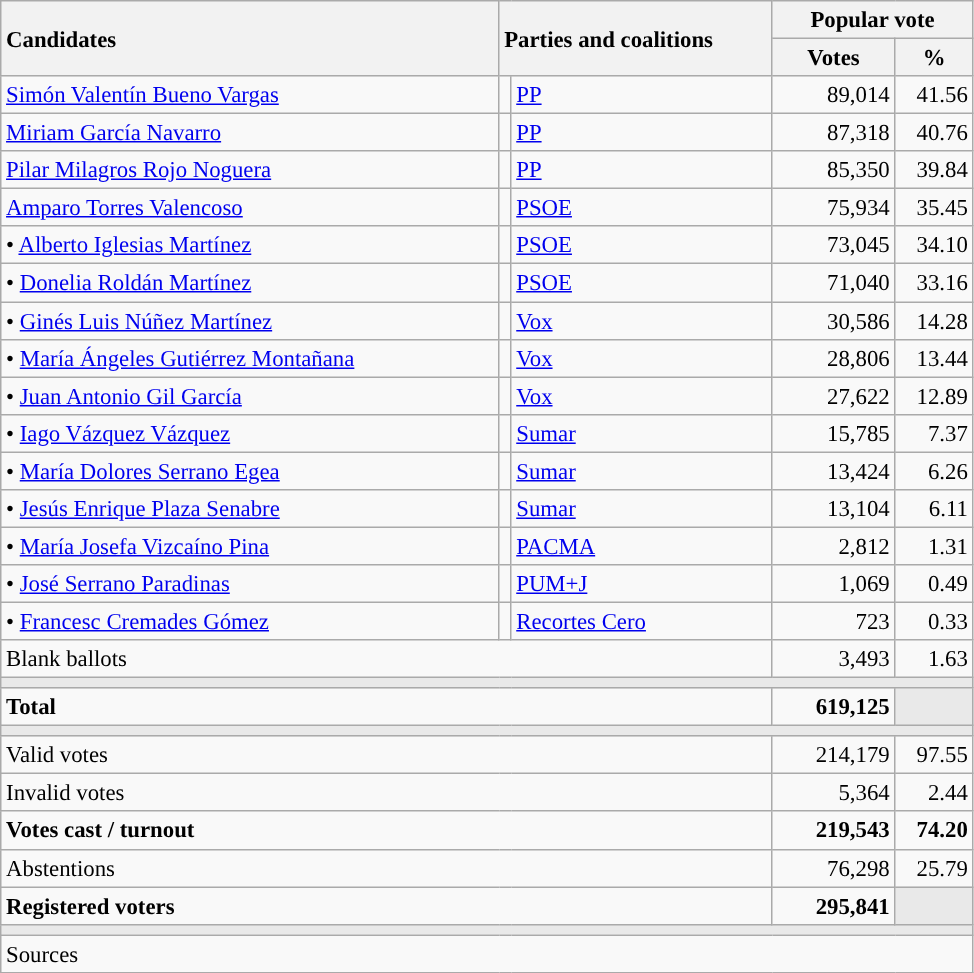<table class="wikitable" style="text-align:right; font-size:95%;">
<tr>
<th style="text-align:left;" rowspan="2" width="325">Candidates</th>
<th style="text-align:left;" rowspan="2" colspan="2" width="175">Parties and coalitions</th>
<th colspan="2">Popular vote</th>
</tr>
<tr>
<th width="75">Votes</th>
<th width="45">%</th>
</tr>
<tr>
<td align="left"> <a href='#'>Simón Valentín Bueno Vargas</a></td>
<td width="1" style="color:inherit;background:"></td>
<td align="left"><a href='#'>PP</a></td>
<td>89,014</td>
<td>41.56</td>
</tr>
<tr>
<td align="left"> <a href='#'>Miriam García Navarro</a></td>
<td width="1" style="color:inherit;background:"></td>
<td align="left"><a href='#'>PP</a></td>
<td>87,318</td>
<td>40.76</td>
</tr>
<tr>
<td align="left"> <a href='#'>Pilar Milagros Rojo Noguera</a></td>
<td width="1" style="color:inherit;background:"></td>
<td align="left"><a href='#'>PP</a></td>
<td>85,350</td>
<td>39.84</td>
</tr>
<tr>
<td align="left"> <a href='#'>Amparo Torres Valencoso</a></td>
<td width="1" style="color:inherit;background:"></td>
<td align="left"><a href='#'>PSOE</a></td>
<td>75,934</td>
<td>35.45</td>
</tr>
<tr>
<td align="left">• <a href='#'>Alberto Iglesias Martínez</a></td>
<td width="1" style="color:inherit;background:"></td>
<td align="left"><a href='#'>PSOE</a></td>
<td>73,045</td>
<td>34.10</td>
</tr>
<tr>
<td align="left">• <a href='#'>Donelia Roldán Martínez</a></td>
<td width="1" style="color:inherit;background:"></td>
<td align="left"><a href='#'>PSOE</a></td>
<td>71,040</td>
<td>33.16</td>
</tr>
<tr>
<td align="left">• <a href='#'>Ginés Luis Núñez Martínez</a></td>
<td width="1" style="color:inherit;background:"></td>
<td align="left"><a href='#'>Vox</a></td>
<td>30,586</td>
<td>14.28</td>
</tr>
<tr>
<td align="left">• <a href='#'>María Ángeles Gutiérrez Montañana</a></td>
<td width="1" style="color:inherit;background:"></td>
<td align="left"><a href='#'>Vox</a></td>
<td>28,806</td>
<td>13.44</td>
</tr>
<tr>
<td align="left">• <a href='#'>Juan Antonio Gil García</a></td>
<td width="1" style="color:inherit;background:"></td>
<td align="left"><a href='#'>Vox</a></td>
<td>27,622</td>
<td>12.89</td>
</tr>
<tr>
<td align="left">• <a href='#'>Iago Vázquez Vázquez</a></td>
<td width="1" style="color:inherit;background:"></td>
<td align="left"><a href='#'>Sumar</a></td>
<td>15,785</td>
<td>7.37</td>
</tr>
<tr>
<td align="left">• <a href='#'>María Dolores Serrano Egea</a></td>
<td width="1" style="color:inherit;background:"></td>
<td align="left"><a href='#'>Sumar</a></td>
<td>13,424</td>
<td>6.26</td>
</tr>
<tr>
<td align="left">• <a href='#'>Jesús Enrique Plaza Senabre</a></td>
<td width="1" style="color:inherit;background:"></td>
<td align="left"><a href='#'>Sumar</a></td>
<td>13,104</td>
<td>6.11</td>
</tr>
<tr>
<td align="left">• <a href='#'>María Josefa Vizcaíno Pina</a></td>
<td width="1" style="color:inherit;background:"></td>
<td align="left"><a href='#'>PACMA</a></td>
<td>2,812</td>
<td>1.31</td>
</tr>
<tr>
<td align="left">• <a href='#'>José Serrano Paradinas</a></td>
<td width="1" style="color:inherit;background:"></td>
<td align="left"><a href='#'>PUM+J</a></td>
<td>1,069</td>
<td>0.49</td>
</tr>
<tr>
<td align="left">• <a href='#'>Francesc Cremades Gómez</a></td>
<td width="1" style="color:inherit;background:"></td>
<td align="left"><a href='#'>Recortes Cero</a></td>
<td>723</td>
<td>0.33</td>
</tr>
<tr>
<td align="left" colspan="3">Blank ballots</td>
<td>3,493</td>
<td>1.63</td>
</tr>
<tr>
<td colspan="5" bgcolor="#E9E9E9"></td>
</tr>
<tr style="font-weight:bold;">
<td align="left" colspan="3">Total</td>
<td>619,125</td>
<td bgcolor="#E9E9E9"></td>
</tr>
<tr>
<td colspan="5" bgcolor="#E9E9E9"></td>
</tr>
<tr>
<td align="left" colspan="3">Valid votes</td>
<td>214,179</td>
<td>97.55</td>
</tr>
<tr>
<td align="left" colspan="3">Invalid votes</td>
<td>5,364</td>
<td>2.44</td>
</tr>
<tr style="font-weight:bold;">
<td align="left" colspan="3">Votes cast / turnout</td>
<td>219,543</td>
<td>74.20</td>
</tr>
<tr>
<td align="left" colspan="3">Abstentions</td>
<td>76,298</td>
<td>25.79</td>
</tr>
<tr style="font-weight:bold;">
<td align="left" colspan="3">Registered voters</td>
<td>295,841</td>
<td bgcolor="#E9E9E9"></td>
</tr>
<tr>
<td colspan="5" bgcolor="#E9E9E9"></td>
</tr>
<tr>
<td align="left" colspan="5">Sources</td>
</tr>
</table>
